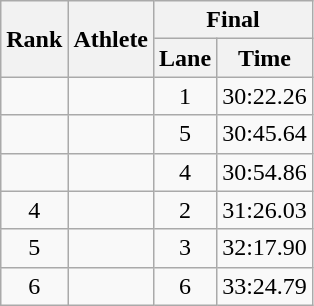<table class="wikitable sortable"  style="text-align:center">
<tr>
<th rowspan="2" data-sort-type=number>Rank</th>
<th rowspan="2">Athlete</th>
<th colspan="2">Final</th>
</tr>
<tr>
<th>Lane</th>
<th>Time</th>
</tr>
<tr>
<td></td>
<td align="left"></td>
<td>1</td>
<td>30:22.26</td>
</tr>
<tr>
<td></td>
<td align="left"></td>
<td>5</td>
<td>30:45.64</td>
</tr>
<tr>
<td></td>
<td align="left"></td>
<td>4</td>
<td>30:54.86</td>
</tr>
<tr>
<td>4</td>
<td align="left"></td>
<td>2</td>
<td>31:26.03</td>
</tr>
<tr>
<td>5</td>
<td align="left"></td>
<td>3</td>
<td>32:17.90</td>
</tr>
<tr>
<td>6</td>
<td align="left"></td>
<td>6</td>
<td>33:24.79</td>
</tr>
</table>
